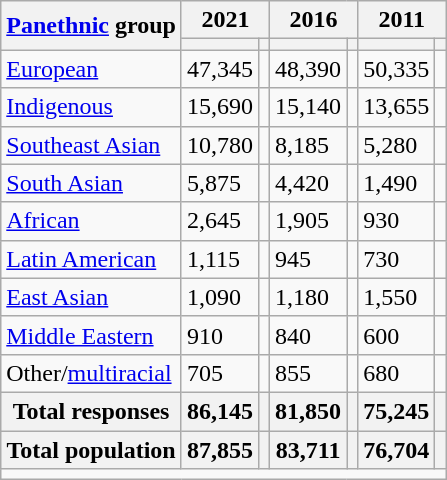<table class="wikitable collapsible sortable">
<tr>
<th rowspan="2"><a href='#'>Panethnic</a> group</th>
<th colspan="2">2021</th>
<th colspan="2">2016</th>
<th colspan="2">2011</th>
</tr>
<tr>
<th><a href='#'></a></th>
<th></th>
<th></th>
<th></th>
<th></th>
<th></th>
</tr>
<tr>
<td><a href='#'>European</a></td>
<td>47,345</td>
<td></td>
<td>48,390</td>
<td></td>
<td>50,335</td>
<td></td>
</tr>
<tr>
<td><a href='#'>Indigenous</a></td>
<td>15,690</td>
<td></td>
<td>15,140</td>
<td></td>
<td>13,655</td>
<td></td>
</tr>
<tr>
<td><a href='#'>Southeast Asian</a></td>
<td>10,780</td>
<td></td>
<td>8,185</td>
<td></td>
<td>5,280</td>
<td></td>
</tr>
<tr>
<td><a href='#'>South Asian</a></td>
<td>5,875</td>
<td></td>
<td>4,420</td>
<td></td>
<td>1,490</td>
<td></td>
</tr>
<tr>
<td><a href='#'>African</a></td>
<td>2,645</td>
<td></td>
<td>1,905</td>
<td></td>
<td>930</td>
<td></td>
</tr>
<tr>
<td><a href='#'>Latin American</a></td>
<td>1,115</td>
<td></td>
<td>945</td>
<td></td>
<td>730</td>
<td></td>
</tr>
<tr>
<td><a href='#'>East Asian</a></td>
<td>1,090</td>
<td></td>
<td>1,180</td>
<td></td>
<td>1,550</td>
<td></td>
</tr>
<tr>
<td><a href='#'>Middle Eastern</a></td>
<td>910</td>
<td></td>
<td>840</td>
<td></td>
<td>600</td>
<td></td>
</tr>
<tr>
<td>Other/<a href='#'>multiracial</a></td>
<td>705</td>
<td></td>
<td>855</td>
<td></td>
<td>680</td>
<td></td>
</tr>
<tr>
<th>Total responses</th>
<th>86,145</th>
<th></th>
<th>81,850</th>
<th></th>
<th>75,245</th>
<th></th>
</tr>
<tr class="sortbottom">
<th>Total population</th>
<th>87,855</th>
<th></th>
<th>83,711</th>
<th></th>
<th>76,704</th>
<th></th>
</tr>
<tr class="sortbottom">
<td colspan="15"></td>
</tr>
</table>
